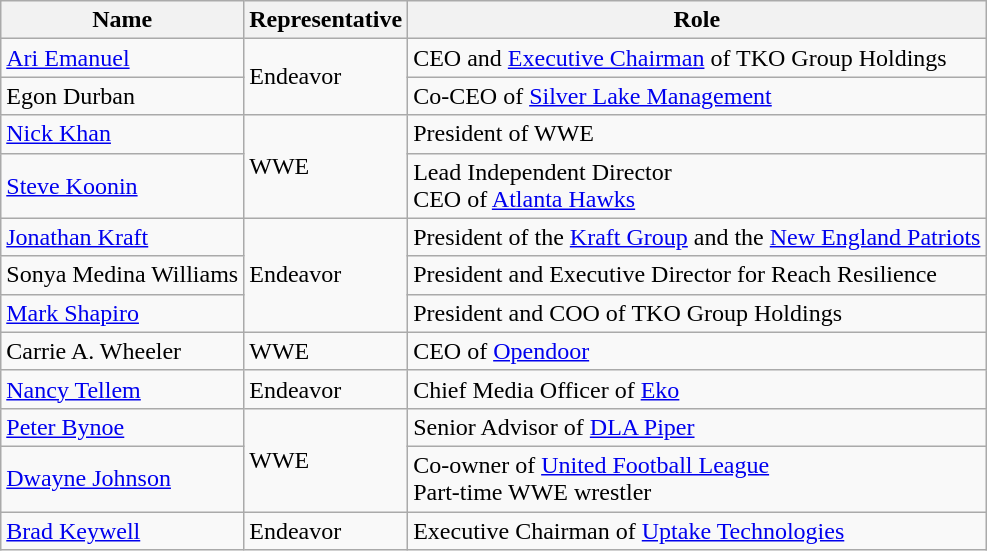<table class="wikitable">
<tr>
<th>Name</th>
<th>Representative</th>
<th>Role</th>
</tr>
<tr>
<td><a href='#'>Ari Emanuel</a></td>
<td rowspan="2">Endeavor</td>
<td>CEO and <a href='#'>Executive Chairman</a> of TKO Group Holdings</td>
</tr>
<tr>
<td>Egon Durban</td>
<td>Co-CEO of <a href='#'>Silver Lake Management</a></td>
</tr>
<tr>
<td><a href='#'>Nick Khan</a></td>
<td rowspan="2">WWE</td>
<td>President of WWE</td>
</tr>
<tr>
<td><a href='#'>Steve Koonin</a></td>
<td>Lead Independent Director<br>CEO of <a href='#'>Atlanta Hawks</a></td>
</tr>
<tr>
<td><a href='#'>Jonathan Kraft</a></td>
<td rowspan="3">Endeavor</td>
<td>President of the <a href='#'>Kraft Group</a> and the <a href='#'>New England Patriots</a></td>
</tr>
<tr>
<td>Sonya Medina Williams</td>
<td>President and Executive Director for Reach Resilience</td>
</tr>
<tr>
<td><a href='#'>Mark Shapiro</a></td>
<td>President and COO of TKO Group Holdings</td>
</tr>
<tr>
<td>Carrie A. Wheeler</td>
<td>WWE</td>
<td>CEO of <a href='#'>Opendoor</a></td>
</tr>
<tr>
<td><a href='#'>Nancy Tellem</a></td>
<td>Endeavor</td>
<td>Chief Media Officer of <a href='#'>Eko</a></td>
</tr>
<tr>
<td><a href='#'>Peter Bynoe</a></td>
<td rowspan="2">WWE</td>
<td>Senior Advisor of <a href='#'>DLA Piper</a></td>
</tr>
<tr>
<td><a href='#'>Dwayne Johnson</a></td>
<td>Co-owner of <a href='#'>United Football League</a><br>Part-time WWE wrestler</td>
</tr>
<tr>
<td><a href='#'>Brad Keywell</a></td>
<td>Endeavor</td>
<td>Executive Chairman of <a href='#'>Uptake Technologies</a></td>
</tr>
</table>
